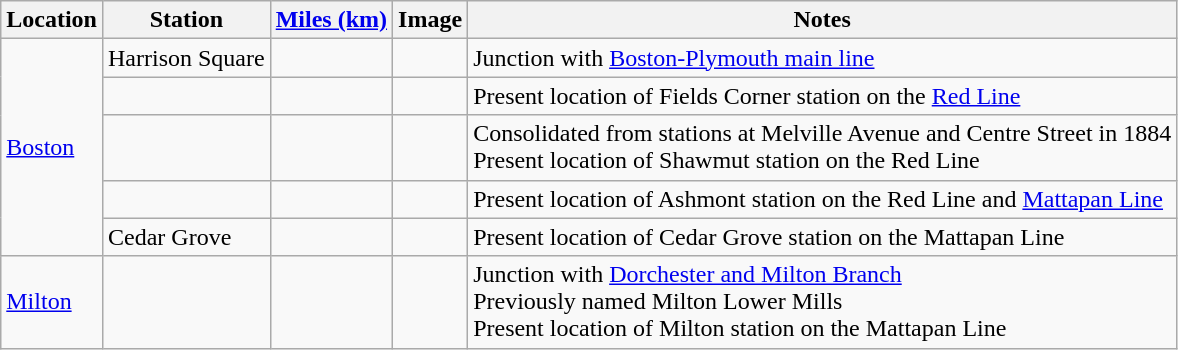<table class="wikitable">
<tr>
<th>Location</th>
<th>Station</th>
<th><a href='#'>Miles (km)</a></th>
<th>Image</th>
<th>Notes</th>
</tr>
<tr>
<td rowspan=5><a href='#'>Boston</a></td>
<td>Harrison Square</td>
<td></td>
<td></td>
<td>Junction with <a href='#'>Boston-Plymouth main line</a></td>
</tr>
<tr>
<td></td>
<td></td>
<td></td>
<td>Present location of Fields Corner station on the <a href='#'>Red Line</a></td>
</tr>
<tr>
<td></td>
<td></td>
<td></td>
<td>Consolidated from stations at Melville Avenue and Centre Street in 1884<br>Present location of Shawmut station on the Red Line</td>
</tr>
<tr>
<td></td>
<td></td>
<td></td>
<td>Present location of Ashmont station on the Red Line and <a href='#'>Mattapan Line</a></td>
</tr>
<tr>
<td>Cedar Grove</td>
<td></td>
<td></td>
<td>Present location of Cedar Grove station on the Mattapan Line</td>
</tr>
<tr>
<td><a href='#'>Milton</a></td>
<td></td>
<td></td>
<td></td>
<td>Junction with <a href='#'>Dorchester and Milton Branch</a><br>Previously named Milton Lower Mills<br>Present location of Milton station on the Mattapan Line</td>
</tr>
</table>
